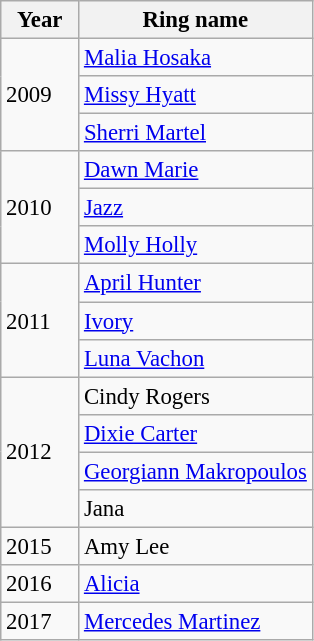<table class="wikitable sortable" style="font-size: 95%">
<tr>
<th width="25%">Year</th>
<th width="75%">Ring name</th>
</tr>
<tr>
<td rowspan=3>2009</td>
<td><a href='#'>Malia Hosaka</a></td>
</tr>
<tr>
<td><a href='#'>Missy Hyatt</a></td>
</tr>
<tr>
<td><a href='#'>Sherri Martel</a></td>
</tr>
<tr>
<td rowspan=3>2010</td>
<td><a href='#'>Dawn Marie</a></td>
</tr>
<tr>
<td><a href='#'>Jazz</a></td>
</tr>
<tr>
<td><a href='#'>Molly Holly</a></td>
</tr>
<tr>
<td rowspan=3>2011</td>
<td><a href='#'>April Hunter</a></td>
</tr>
<tr>
<td><a href='#'>Ivory</a></td>
</tr>
<tr>
<td><a href='#'>Luna Vachon</a></td>
</tr>
<tr>
<td rowspan=4>2012</td>
<td>Cindy Rogers</td>
</tr>
<tr>
<td><a href='#'>Dixie Carter</a></td>
</tr>
<tr>
<td><a href='#'>Georgiann Makropoulos</a></td>
</tr>
<tr>
<td>Jana</td>
</tr>
<tr>
<td>2015</td>
<td>Amy Lee</td>
</tr>
<tr>
<td>2016</td>
<td><a href='#'>Alicia</a></td>
</tr>
<tr>
<td>2017</td>
<td><a href='#'>Mercedes Martinez</a></td>
</tr>
</table>
